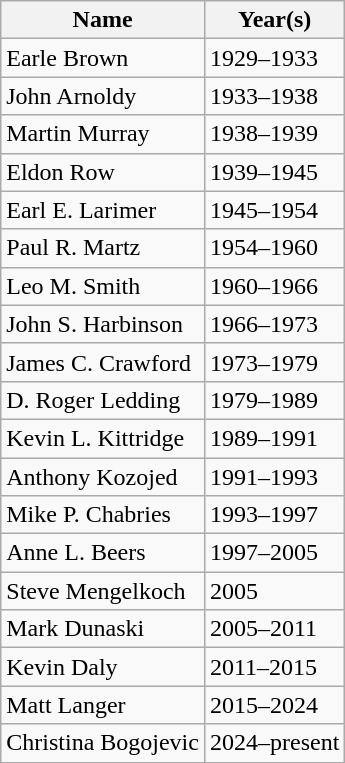<table class="wikitable">
<tr>
<th>Name</th>
<th>Year(s)</th>
</tr>
<tr>
<td>Earle Brown</td>
<td>1929–1933</td>
</tr>
<tr>
<td>John Arnoldy</td>
<td>1933–1938</td>
</tr>
<tr>
<td>Martin Murray</td>
<td>1938–1939</td>
</tr>
<tr>
<td>Eldon Row</td>
<td>1939–1945</td>
</tr>
<tr>
<td>Earl E. Larimer</td>
<td>1945–1954</td>
</tr>
<tr>
<td>Paul R. Martz</td>
<td>1954–1960</td>
</tr>
<tr>
<td>Leo M. Smith</td>
<td>1960–1966</td>
</tr>
<tr>
<td>John S. Harbinson</td>
<td>1966–1973</td>
</tr>
<tr>
<td>James C. Crawford</td>
<td>1973–1979</td>
</tr>
<tr>
<td>D. Roger Ledding</td>
<td>1979–1989</td>
</tr>
<tr>
<td>Kevin L. Kittridge</td>
<td>1989–1991</td>
</tr>
<tr>
<td>Anthony Kozojed</td>
<td>1991–1993</td>
</tr>
<tr>
<td>Mike P. Chabries</td>
<td>1993–1997</td>
</tr>
<tr>
<td>Anne L. Beers</td>
<td>1997–2005</td>
</tr>
<tr>
<td>Steve Mengelkoch</td>
<td>2005</td>
</tr>
<tr>
<td>Mark Dunaski</td>
<td>2005–2011</td>
</tr>
<tr>
<td>Kevin Daly</td>
<td>2011–2015</td>
</tr>
<tr>
<td>Matt Langer</td>
<td>2015–2024</td>
</tr>
<tr>
<td>Christina Bogojevic</td>
<td>2024–present</td>
</tr>
<tr>
</tr>
</table>
